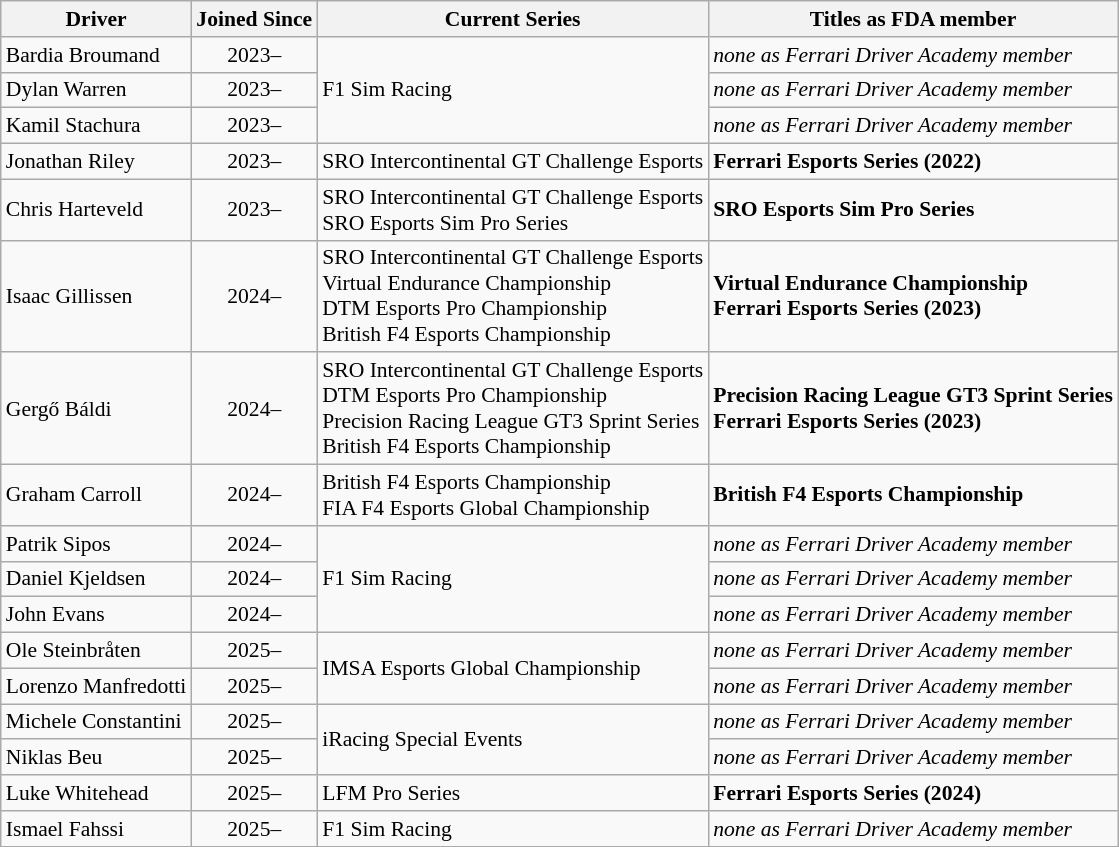<table class="wikitable sortable" style="font-size: 90%;">
<tr>
<th>Driver</th>
<th>Joined Since</th>
<th>Current Series</th>
<th>Titles as FDA member</th>
</tr>
<tr>
<td> Bardia Broumand</td>
<td align="center">2023–</td>
<td rowspan="3">F1 Sim Racing</td>
<td><em>none as Ferrari Driver Academy member</em></td>
</tr>
<tr>
<td> Dylan Warren</td>
<td align="center">2023–</td>
<td><em>none as Ferrari Driver Academy member</em></td>
</tr>
<tr>
<td> Kamil Stachura</td>
<td align="center">2023–</td>
<td><em>none as Ferrari Driver Academy member</em></td>
</tr>
<tr>
<td> Jonathan Riley</td>
<td align="center">2023–</td>
<td>SRO Intercontinental GT Challenge Esports</td>
<td><strong>Ferrari Esports Series (2022)</strong></td>
</tr>
<tr>
<td> Chris Harteveld</td>
<td align="center">2023–</td>
<td>SRO Intercontinental GT Challenge Esports<br>SRO Esports Sim Pro Series</td>
<td><strong>SRO Esports Sim Pro Series</strong></td>
</tr>
<tr>
<td> Isaac Gillissen</td>
<td align="center">2024–</td>
<td>SRO Intercontinental GT Challenge Esports<br>Virtual Endurance Championship<br>DTM Esports Pro Championship<br>British F4 Esports Championship</td>
<td><strong>Virtual Endurance Championship</strong><br><strong>Ferrari Esports Series (2023)</strong></td>
</tr>
<tr>
<td> Gergő Báldi</td>
<td align="center">2024–</td>
<td>SRO Intercontinental GT Challenge Esports<br>DTM Esports Pro Championship<br>Precision Racing League GT3 Sprint Series<br>British F4 Esports Championship</td>
<td><strong>Precision Racing League GT3 Sprint Series</strong><br><strong>Ferrari Esports Series (2023)</strong></td>
</tr>
<tr>
<td> Graham Carroll</td>
<td align="center">2024–</td>
<td>British F4 Esports Championship<br>FIA F4 Esports Global Championship</td>
<td><strong>British F4 Esports Championship</strong></td>
</tr>
<tr>
<td> Patrik Sipos</td>
<td align="center">2024–</td>
<td rowspan="3">F1 Sim Racing</td>
<td><em>none as Ferrari Driver Academy member</em></td>
</tr>
<tr>
<td> Daniel Kjeldsen</td>
<td align="center">2024–</td>
<td><em>none as Ferrari Driver Academy member</em></td>
</tr>
<tr>
<td> John Evans</td>
<td align="center">2024–</td>
<td><em>none as Ferrari Driver Academy member</em></td>
</tr>
<tr>
<td> Ole Steinbråten</td>
<td align="center">2025–</td>
<td rowspan="2">IMSA Esports Global Championship</td>
<td><em>none as Ferrari Driver Academy member</em></td>
</tr>
<tr>
<td> Lorenzo Manfredotti</td>
<td align="center">2025–</td>
<td><em>none as Ferrari Driver Academy member</em></td>
</tr>
<tr>
<td> Michele Constantini</td>
<td align="center">2025–</td>
<td rowspan="2">iRacing Special Events</td>
<td><em>none as Ferrari Driver Academy member</em></td>
</tr>
<tr>
<td> Niklas Beu</td>
<td align="center">2025–</td>
<td><em>none as Ferrari Driver Academy member</em></td>
</tr>
<tr>
<td> Luke Whitehead</td>
<td align="center">2025–</td>
<td>LFM Pro Series</td>
<td><strong>Ferrari Esports Series (2024)</strong></td>
</tr>
<tr>
<td> Ismael Fahssi</td>
<td align="center">2025–</td>
<td>F1 Sim Racing</td>
<td><em>none as Ferrari Driver Academy member</em></td>
</tr>
<tr>
</tr>
</table>
